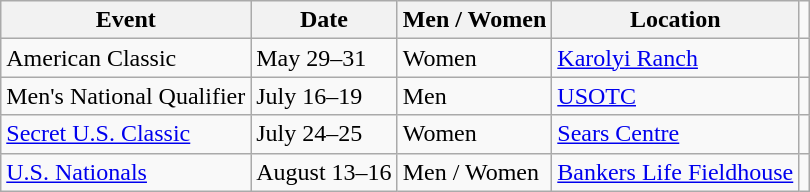<table class="wikitable">
<tr>
<th>Event</th>
<th>Date</th>
<th>Men / Women</th>
<th>Location</th>
</tr>
<tr>
<td>American Classic</td>
<td>May 29–31</td>
<td>Women</td>
<td><a href='#'>Karolyi Ranch</a></td>
<td></td>
</tr>
<tr>
<td>Men's National Qualifier</td>
<td>July 16–19</td>
<td>Men</td>
<td><a href='#'>USOTC</a></td>
<td></td>
</tr>
<tr>
<td><a href='#'>Secret U.S. Classic</a></td>
<td>July 24–25</td>
<td>Women</td>
<td><a href='#'>Sears Centre</a></td>
<td></td>
</tr>
<tr>
<td><a href='#'>U.S. Nationals</a></td>
<td>August 13–16</td>
<td>Men / Women</td>
<td><a href='#'>Bankers Life Fieldhouse</a></td>
<td></td>
</tr>
</table>
